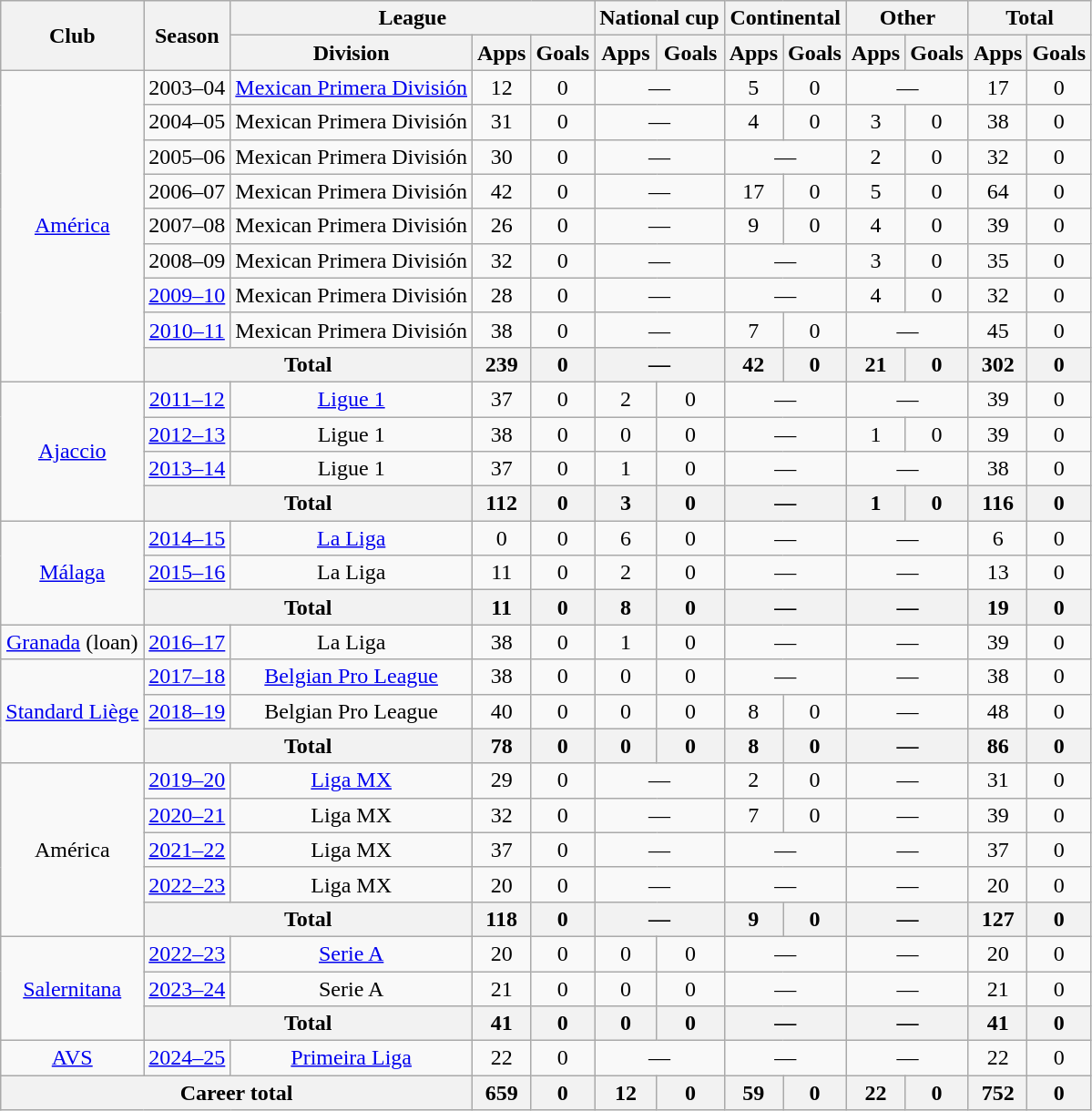<table class="wikitable" style="text-align:center">
<tr>
<th rowspan="2">Club</th>
<th rowspan="2">Season</th>
<th colspan="3">League</th>
<th colspan="2">National cup</th>
<th colspan="2">Continental</th>
<th colspan="2">Other</th>
<th colspan="2">Total</th>
</tr>
<tr>
<th>Division</th>
<th>Apps</th>
<th>Goals</th>
<th>Apps</th>
<th>Goals</th>
<th>Apps</th>
<th>Goals</th>
<th>Apps</th>
<th>Goals</th>
<th>Apps</th>
<th>Goals</th>
</tr>
<tr>
<td rowspan="9"><a href='#'>América</a></td>
<td>2003–04</td>
<td><a href='#'>Mexican Primera División</a></td>
<td>12</td>
<td>0</td>
<td colspan="2">—</td>
<td>5</td>
<td>0</td>
<td colspan="2">—</td>
<td>17</td>
<td>0</td>
</tr>
<tr>
<td>2004–05</td>
<td>Mexican Primera División</td>
<td>31</td>
<td>0</td>
<td colspan="2">—</td>
<td>4</td>
<td>0</td>
<td>3</td>
<td>0</td>
<td>38</td>
<td>0</td>
</tr>
<tr>
<td>2005–06</td>
<td>Mexican Primera División</td>
<td>30</td>
<td>0</td>
<td colspan="2">—</td>
<td colspan="2">—</td>
<td>2</td>
<td>0</td>
<td>32</td>
<td>0</td>
</tr>
<tr>
<td>2006–07</td>
<td>Mexican Primera División</td>
<td>42</td>
<td>0</td>
<td colspan="2">—</td>
<td>17</td>
<td>0</td>
<td>5</td>
<td>0</td>
<td>64</td>
<td>0</td>
</tr>
<tr>
<td>2007–08</td>
<td>Mexican Primera División</td>
<td>26</td>
<td>0</td>
<td colspan="2">—</td>
<td>9</td>
<td>0</td>
<td>4</td>
<td>0</td>
<td>39</td>
<td>0</td>
</tr>
<tr>
<td>2008–09</td>
<td>Mexican Primera División</td>
<td>32</td>
<td>0</td>
<td colspan="2">—</td>
<td colspan="2">—</td>
<td>3</td>
<td>0</td>
<td>35</td>
<td>0</td>
</tr>
<tr>
<td><a href='#'>2009–10</a></td>
<td>Mexican Primera División</td>
<td>28</td>
<td>0</td>
<td colspan="2">—</td>
<td colspan="2">—</td>
<td>4</td>
<td>0</td>
<td>32</td>
<td>0</td>
</tr>
<tr>
<td><a href='#'>2010–11</a></td>
<td>Mexican Primera División</td>
<td>38</td>
<td>0</td>
<td colspan="2">—</td>
<td>7</td>
<td>0</td>
<td colspan="2">—</td>
<td>45</td>
<td>0</td>
</tr>
<tr>
<th colspan="2">Total</th>
<th>239</th>
<th>0</th>
<th colspan="2">—</th>
<th>42</th>
<th>0</th>
<th>21</th>
<th>0</th>
<th>302</th>
<th>0</th>
</tr>
<tr>
<td rowspan="4"><a href='#'>Ajaccio</a></td>
<td><a href='#'>2011–12</a></td>
<td><a href='#'>Ligue 1</a></td>
<td>37</td>
<td>0</td>
<td>2</td>
<td>0</td>
<td colspan="2">—</td>
<td colspan="2">—</td>
<td>39</td>
<td>0</td>
</tr>
<tr>
<td><a href='#'>2012–13</a></td>
<td>Ligue 1</td>
<td>38</td>
<td>0</td>
<td>0</td>
<td>0</td>
<td colspan="2">—</td>
<td>1</td>
<td>0</td>
<td>39</td>
<td>0</td>
</tr>
<tr>
<td><a href='#'>2013–14</a></td>
<td>Ligue 1</td>
<td>37</td>
<td>0</td>
<td>1</td>
<td>0</td>
<td colspan="2">—</td>
<td colspan="2">—</td>
<td>38</td>
<td>0</td>
</tr>
<tr>
<th colspan="2">Total</th>
<th>112</th>
<th>0</th>
<th>3</th>
<th>0</th>
<th colspan=2>—</th>
<th>1</th>
<th>0</th>
<th>116</th>
<th>0</th>
</tr>
<tr>
<td rowspan="3"><a href='#'>Málaga</a></td>
<td><a href='#'>2014–15</a></td>
<td><a href='#'>La Liga</a></td>
<td>0</td>
<td>0</td>
<td>6</td>
<td>0</td>
<td colspan="2">—</td>
<td colspan="2">—</td>
<td>6</td>
<td>0</td>
</tr>
<tr>
<td><a href='#'>2015–16</a></td>
<td>La Liga</td>
<td>11</td>
<td>0</td>
<td>2</td>
<td>0</td>
<td colspan="2">—</td>
<td colspan="2">—</td>
<td>13</td>
<td>0</td>
</tr>
<tr>
<th colspan="2">Total</th>
<th>11</th>
<th>0</th>
<th>8</th>
<th>0</th>
<th colspan=2>—</th>
<th colspan=2>—</th>
<th>19</th>
<th>0</th>
</tr>
<tr>
<td><a href='#'>Granada</a> (loan)</td>
<td><a href='#'>2016–17</a></td>
<td>La Liga</td>
<td>38</td>
<td>0</td>
<td>1</td>
<td>0</td>
<td colspan="2">—</td>
<td colspan="2">—</td>
<td>39</td>
<td>0</td>
</tr>
<tr>
<td rowspan="3"><a href='#'>Standard Liège</a></td>
<td><a href='#'>2017–18</a></td>
<td><a href='#'>Belgian Pro League</a></td>
<td>38</td>
<td>0</td>
<td>0</td>
<td>0</td>
<td colspan="2">—</td>
<td colspan="2">—</td>
<td>38</td>
<td>0</td>
</tr>
<tr>
<td><a href='#'>2018–19</a></td>
<td>Belgian Pro League</td>
<td>40</td>
<td>0</td>
<td>0</td>
<td>0</td>
<td>8</td>
<td>0</td>
<td colspan="2">—</td>
<td>48</td>
<td>0</td>
</tr>
<tr>
<th colspan="2">Total</th>
<th>78</th>
<th>0</th>
<th>0</th>
<th>0</th>
<th>8</th>
<th>0</th>
<th colspan=2>—</th>
<th>86</th>
<th>0</th>
</tr>
<tr>
<td rowspan="5">América</td>
<td><a href='#'>2019–20</a></td>
<td><a href='#'>Liga MX</a></td>
<td>29</td>
<td>0</td>
<td colspan="2">—</td>
<td>2</td>
<td>0</td>
<td colspan="2">—</td>
<td>31</td>
<td>0</td>
</tr>
<tr>
<td><a href='#'>2020–21</a></td>
<td>Liga MX</td>
<td>32</td>
<td>0</td>
<td colspan="2">—</td>
<td>7</td>
<td>0</td>
<td colspan="2">—</td>
<td>39</td>
<td>0</td>
</tr>
<tr>
<td><a href='#'>2021–22</a></td>
<td>Liga MX</td>
<td>37</td>
<td>0</td>
<td colspan="2">—</td>
<td colspan="2">—</td>
<td colspan="2">—</td>
<td>37</td>
<td>0</td>
</tr>
<tr>
<td><a href='#'>2022–23</a></td>
<td>Liga MX</td>
<td>20</td>
<td>0</td>
<td colspan="2">—</td>
<td colspan="2">—</td>
<td colspan="2">—</td>
<td>20</td>
<td>0</td>
</tr>
<tr>
<th colspan="2">Total</th>
<th>118</th>
<th>0</th>
<th colspan="2">—</th>
<th>9</th>
<th>0</th>
<th colspan="2">—</th>
<th>127</th>
<th>0</th>
</tr>
<tr>
<td rowspan="3"><a href='#'>Salernitana</a></td>
<td><a href='#'>2022–23</a></td>
<td><a href='#'>Serie A</a></td>
<td>20</td>
<td>0</td>
<td>0</td>
<td>0</td>
<td colspan="2">—</td>
<td colspan="2">—</td>
<td>20</td>
<td>0</td>
</tr>
<tr>
<td><a href='#'>2023–24</a></td>
<td>Serie A</td>
<td>21</td>
<td>0</td>
<td>0</td>
<td>0</td>
<td colspan="2">—</td>
<td colspan="2">—</td>
<td>21</td>
<td>0</td>
</tr>
<tr>
<th colspan="2">Total</th>
<th>41</th>
<th>0</th>
<th>0</th>
<th>0</th>
<th colspan="2">—</th>
<th colspan="2">—</th>
<th>41</th>
<th>0</th>
</tr>
<tr>
<td><a href='#'>AVS</a></td>
<td><a href='#'>2024–25</a></td>
<td><a href='#'>Primeira Liga</a></td>
<td>22</td>
<td>0</td>
<td colspan="2">—</td>
<td colspan="2">—</td>
<td colspan="2">—</td>
<td>22</td>
<td>0</td>
</tr>
<tr>
<th colspan="3">Career total</th>
<th>659</th>
<th>0</th>
<th>12</th>
<th>0</th>
<th>59</th>
<th>0</th>
<th>22</th>
<th>0</th>
<th>752</th>
<th>0</th>
</tr>
</table>
